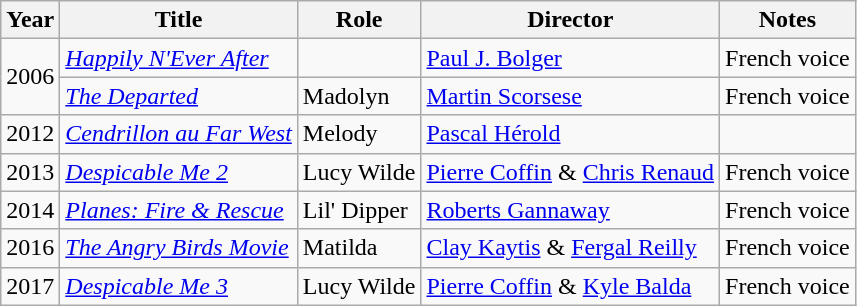<table class="wikitable sortable">
<tr>
<th>Year</th>
<th>Title</th>
<th>Role</th>
<th>Director</th>
<th class="unsortable">Notes</th>
</tr>
<tr>
<td rowspan=2>2006</td>
<td><em><a href='#'>Happily N'Ever After</a></em></td>
<td></td>
<td><a href='#'>Paul J. Bolger</a></td>
<td>French voice</td>
</tr>
<tr>
<td><em><a href='#'>The Departed</a></em></td>
<td>Madolyn</td>
<td><a href='#'>Martin Scorsese</a></td>
<td>French voice</td>
</tr>
<tr>
<td>2012</td>
<td><em><a href='#'>Cendrillon au Far West</a></em></td>
<td>Melody</td>
<td><a href='#'>Pascal Hérold</a></td>
<td></td>
</tr>
<tr>
<td>2013</td>
<td><em><a href='#'>Despicable Me 2</a></em></td>
<td>Lucy Wilde</td>
<td><a href='#'>Pierre Coffin</a> & <a href='#'>Chris Renaud</a></td>
<td>French voice</td>
</tr>
<tr>
<td>2014</td>
<td><em><a href='#'>Planes: Fire & Rescue</a></em></td>
<td>Lil' Dipper</td>
<td><a href='#'>Roberts Gannaway</a></td>
<td>French voice</td>
</tr>
<tr>
<td>2016</td>
<td><em><a href='#'>The Angry Birds Movie</a></em></td>
<td>Matilda</td>
<td><a href='#'>Clay Kaytis</a> & <a href='#'>Fergal Reilly</a></td>
<td>French voice</td>
</tr>
<tr>
<td>2017</td>
<td><em><a href='#'>Despicable Me 3</a></em></td>
<td>Lucy Wilde</td>
<td><a href='#'>Pierre Coffin</a> & <a href='#'>Kyle Balda</a></td>
<td>French voice</td>
</tr>
</table>
